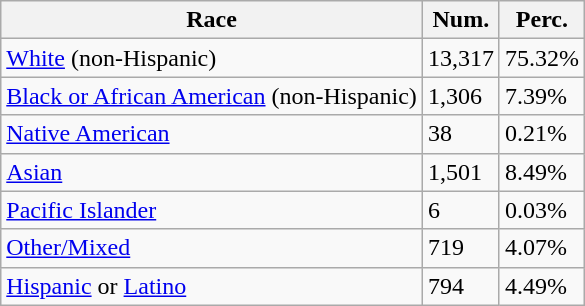<table class="wikitable">
<tr>
<th>Race</th>
<th>Num.</th>
<th>Perc.</th>
</tr>
<tr>
<td><a href='#'>White</a> (non-Hispanic)</td>
<td>13,317</td>
<td>75.32%</td>
</tr>
<tr>
<td><a href='#'>Black or African American</a> (non-Hispanic)</td>
<td>1,306</td>
<td>7.39%</td>
</tr>
<tr>
<td><a href='#'>Native American</a></td>
<td>38</td>
<td>0.21%</td>
</tr>
<tr>
<td><a href='#'>Asian</a></td>
<td>1,501</td>
<td>8.49%</td>
</tr>
<tr>
<td><a href='#'>Pacific Islander</a></td>
<td>6</td>
<td>0.03%</td>
</tr>
<tr>
<td><a href='#'>Other/Mixed</a></td>
<td>719</td>
<td>4.07%</td>
</tr>
<tr>
<td><a href='#'>Hispanic</a> or <a href='#'>Latino</a></td>
<td>794</td>
<td>4.49%</td>
</tr>
</table>
